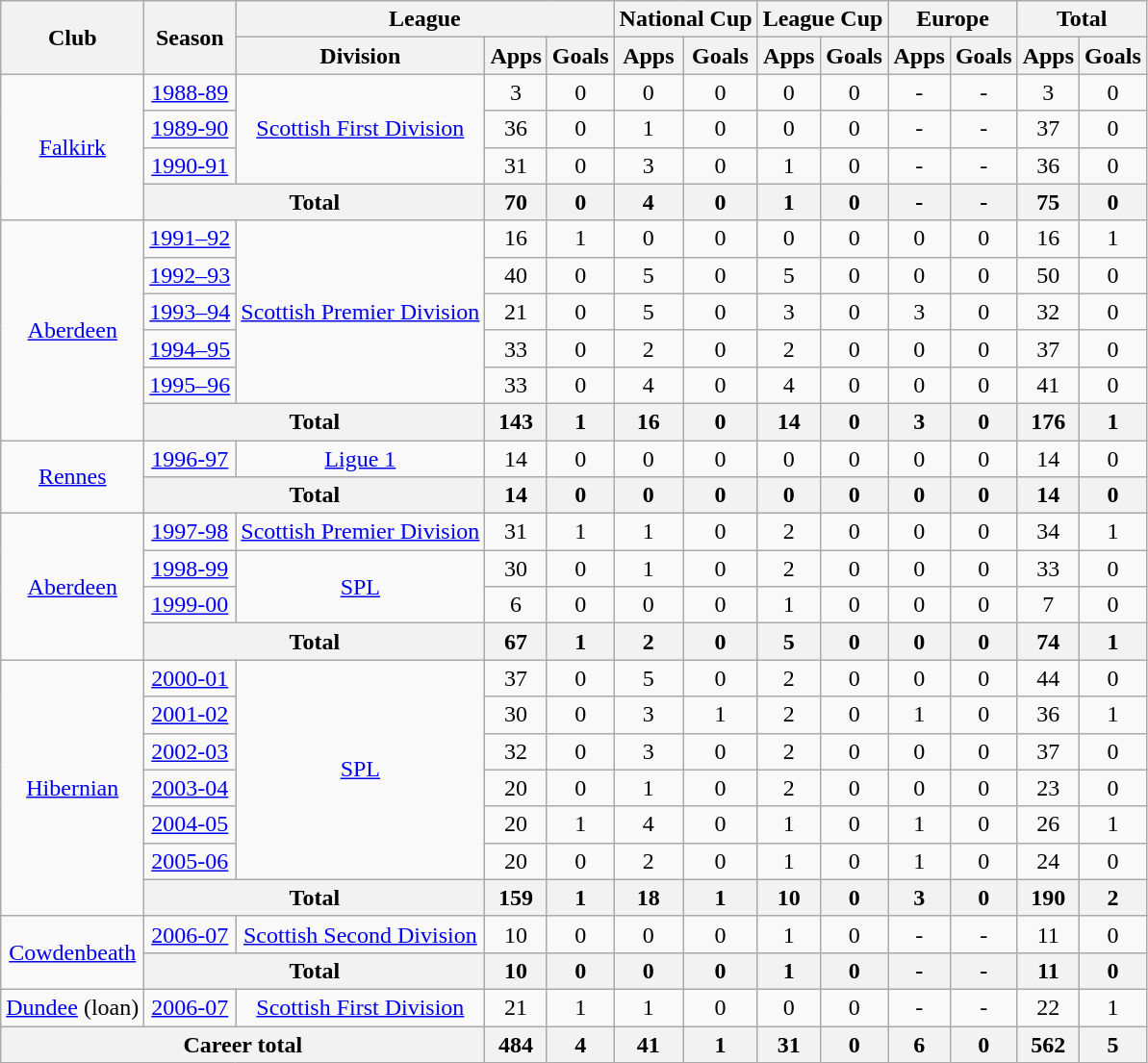<table class="wikitable" style="text-align:center">
<tr>
<th rowspan="2">Club</th>
<th rowspan="2">Season</th>
<th colspan="3">League</th>
<th colspan="2">National Cup</th>
<th colspan="2">League Cup</th>
<th colspan="2">Europe</th>
<th colspan="2">Total</th>
</tr>
<tr>
<th>Division</th>
<th>Apps</th>
<th>Goals</th>
<th>Apps</th>
<th>Goals</th>
<th>Apps</th>
<th>Goals</th>
<th>Apps</th>
<th>Goals</th>
<th>Apps</th>
<th>Goals</th>
</tr>
<tr>
<td rowspan="4"><a href='#'>Falkirk</a></td>
<td><a href='#'>1988-89</a></td>
<td rowspan="3"><a href='#'>Scottish First Division</a></td>
<td>3</td>
<td>0</td>
<td>0</td>
<td>0</td>
<td>0</td>
<td>0</td>
<td>-</td>
<td>-</td>
<td>3</td>
<td>0</td>
</tr>
<tr>
<td><a href='#'>1989-90</a></td>
<td>36</td>
<td>0</td>
<td>1</td>
<td>0</td>
<td>0</td>
<td>0</td>
<td>-</td>
<td>-</td>
<td>37</td>
<td>0</td>
</tr>
<tr>
<td><a href='#'>1990-91</a></td>
<td>31</td>
<td>0</td>
<td>3</td>
<td>0</td>
<td>1</td>
<td>0</td>
<td>-</td>
<td>-</td>
<td>36</td>
<td>0</td>
</tr>
<tr>
<th colspan="2">Total</th>
<th>70</th>
<th>0</th>
<th>4</th>
<th>0</th>
<th>1</th>
<th>0</th>
<th>-</th>
<th>-</th>
<th>75</th>
<th>0</th>
</tr>
<tr>
<td rowspan="6"><a href='#'>Aberdeen</a></td>
<td><a href='#'>1991–92</a></td>
<td rowspan="5"><a href='#'>Scottish Premier Division</a></td>
<td>16</td>
<td>1</td>
<td>0</td>
<td>0</td>
<td>0</td>
<td>0</td>
<td>0</td>
<td>0</td>
<td>16</td>
<td>1</td>
</tr>
<tr>
<td><a href='#'>1992–93</a></td>
<td>40</td>
<td>0</td>
<td>5</td>
<td>0</td>
<td>5</td>
<td>0</td>
<td>0</td>
<td>0</td>
<td>50</td>
<td>0</td>
</tr>
<tr>
<td><a href='#'>1993–94</a></td>
<td>21</td>
<td>0</td>
<td>5</td>
<td>0</td>
<td>3</td>
<td>0</td>
<td>3</td>
<td>0</td>
<td>32</td>
<td>0</td>
</tr>
<tr>
<td><a href='#'>1994–95</a></td>
<td>33</td>
<td>0</td>
<td>2</td>
<td>0</td>
<td>2</td>
<td>0</td>
<td>0</td>
<td>0</td>
<td>37</td>
<td>0</td>
</tr>
<tr>
<td><a href='#'>1995–96</a></td>
<td>33</td>
<td>0</td>
<td>4</td>
<td>0</td>
<td>4</td>
<td>0</td>
<td>0</td>
<td>0</td>
<td>41</td>
<td>0</td>
</tr>
<tr>
<th colspan="2">Total</th>
<th>143</th>
<th>1</th>
<th>16</th>
<th>0</th>
<th>14</th>
<th>0</th>
<th>3</th>
<th>0</th>
<th>176</th>
<th>1</th>
</tr>
<tr>
<td rowspan="2"><a href='#'>Rennes</a></td>
<td><a href='#'>1996-97</a></td>
<td><a href='#'>Ligue 1</a></td>
<td>14</td>
<td>0</td>
<td>0</td>
<td>0</td>
<td>0</td>
<td>0</td>
<td>0</td>
<td>0</td>
<td>14</td>
<td>0</td>
</tr>
<tr>
<th colspan="2">Total</th>
<th>14</th>
<th>0</th>
<th>0</th>
<th>0</th>
<th>0</th>
<th>0</th>
<th>0</th>
<th>0</th>
<th>14</th>
<th>0</th>
</tr>
<tr>
<td rowspan="4"><a href='#'>Aberdeen</a></td>
<td><a href='#'>1997-98</a></td>
<td><a href='#'>Scottish Premier Division</a></td>
<td>31</td>
<td>1</td>
<td>1</td>
<td>0</td>
<td>2</td>
<td>0</td>
<td>0</td>
<td>0</td>
<td>34</td>
<td>1</td>
</tr>
<tr>
<td><a href='#'>1998-99</a></td>
<td rowspan="2"><a href='#'>SPL</a></td>
<td>30</td>
<td>0</td>
<td>1</td>
<td>0</td>
<td>2</td>
<td>0</td>
<td>0</td>
<td>0</td>
<td>33</td>
<td>0</td>
</tr>
<tr>
<td><a href='#'>1999-00</a></td>
<td>6</td>
<td>0</td>
<td>0</td>
<td>0</td>
<td>1</td>
<td>0</td>
<td>0</td>
<td>0</td>
<td>7</td>
<td>0</td>
</tr>
<tr>
<th colspan="2">Total</th>
<th>67</th>
<th>1</th>
<th>2</th>
<th>0</th>
<th>5</th>
<th>0</th>
<th>0</th>
<th>0</th>
<th>74</th>
<th>1</th>
</tr>
<tr>
<td rowspan="7"><a href='#'>Hibernian</a></td>
<td><a href='#'>2000-01</a></td>
<td rowspan="6"><a href='#'>SPL</a></td>
<td>37</td>
<td>0</td>
<td>5</td>
<td>0</td>
<td>2</td>
<td>0</td>
<td>0</td>
<td>0</td>
<td>44</td>
<td>0</td>
</tr>
<tr>
<td><a href='#'>2001-02</a></td>
<td>30</td>
<td>0</td>
<td>3</td>
<td>1</td>
<td>2</td>
<td>0</td>
<td>1</td>
<td>0</td>
<td>36</td>
<td>1</td>
</tr>
<tr>
<td><a href='#'>2002-03</a></td>
<td>32</td>
<td>0</td>
<td>3</td>
<td>0</td>
<td>2</td>
<td>0</td>
<td>0</td>
<td>0</td>
<td>37</td>
<td>0</td>
</tr>
<tr>
<td><a href='#'>2003-04</a></td>
<td>20</td>
<td>0</td>
<td>1</td>
<td>0</td>
<td>2</td>
<td>0</td>
<td>0</td>
<td>0</td>
<td>23</td>
<td>0</td>
</tr>
<tr>
<td><a href='#'>2004-05</a></td>
<td>20</td>
<td>1</td>
<td>4</td>
<td>0</td>
<td>1</td>
<td>0</td>
<td>1</td>
<td>0</td>
<td>26</td>
<td>1</td>
</tr>
<tr>
<td><a href='#'>2005-06</a></td>
<td>20</td>
<td>0</td>
<td>2</td>
<td>0</td>
<td>1</td>
<td>0</td>
<td>1</td>
<td>0</td>
<td>24</td>
<td>0</td>
</tr>
<tr>
<th colspan="2">Total</th>
<th>159</th>
<th>1</th>
<th>18</th>
<th>1</th>
<th>10</th>
<th>0</th>
<th>3</th>
<th>0</th>
<th>190</th>
<th>2</th>
</tr>
<tr>
<td rowspan="2"><a href='#'>Cowdenbeath</a></td>
<td><a href='#'>2006-07</a></td>
<td><a href='#'>Scottish Second Division</a></td>
<td>10</td>
<td>0</td>
<td>0</td>
<td>0</td>
<td>1</td>
<td>0</td>
<td>-</td>
<td>-</td>
<td>11</td>
<td>0</td>
</tr>
<tr>
<th colspan="2">Total</th>
<th>10</th>
<th>0</th>
<th>0</th>
<th>0</th>
<th>1</th>
<th>0</th>
<th>-</th>
<th>-</th>
<th>11</th>
<th>0</th>
</tr>
<tr>
<td><a href='#'>Dundee</a> (loan)</td>
<td><a href='#'>2006-07</a></td>
<td><a href='#'>Scottish First Division</a></td>
<td>21</td>
<td>1</td>
<td>1</td>
<td>0</td>
<td>0</td>
<td>0</td>
<td>-</td>
<td>-</td>
<td>22</td>
<td>1</td>
</tr>
<tr>
<th colspan="3">Career total</th>
<th>484</th>
<th>4</th>
<th>41</th>
<th>1</th>
<th>31</th>
<th>0</th>
<th>6</th>
<th>0</th>
<th>562</th>
<th>5</th>
</tr>
</table>
